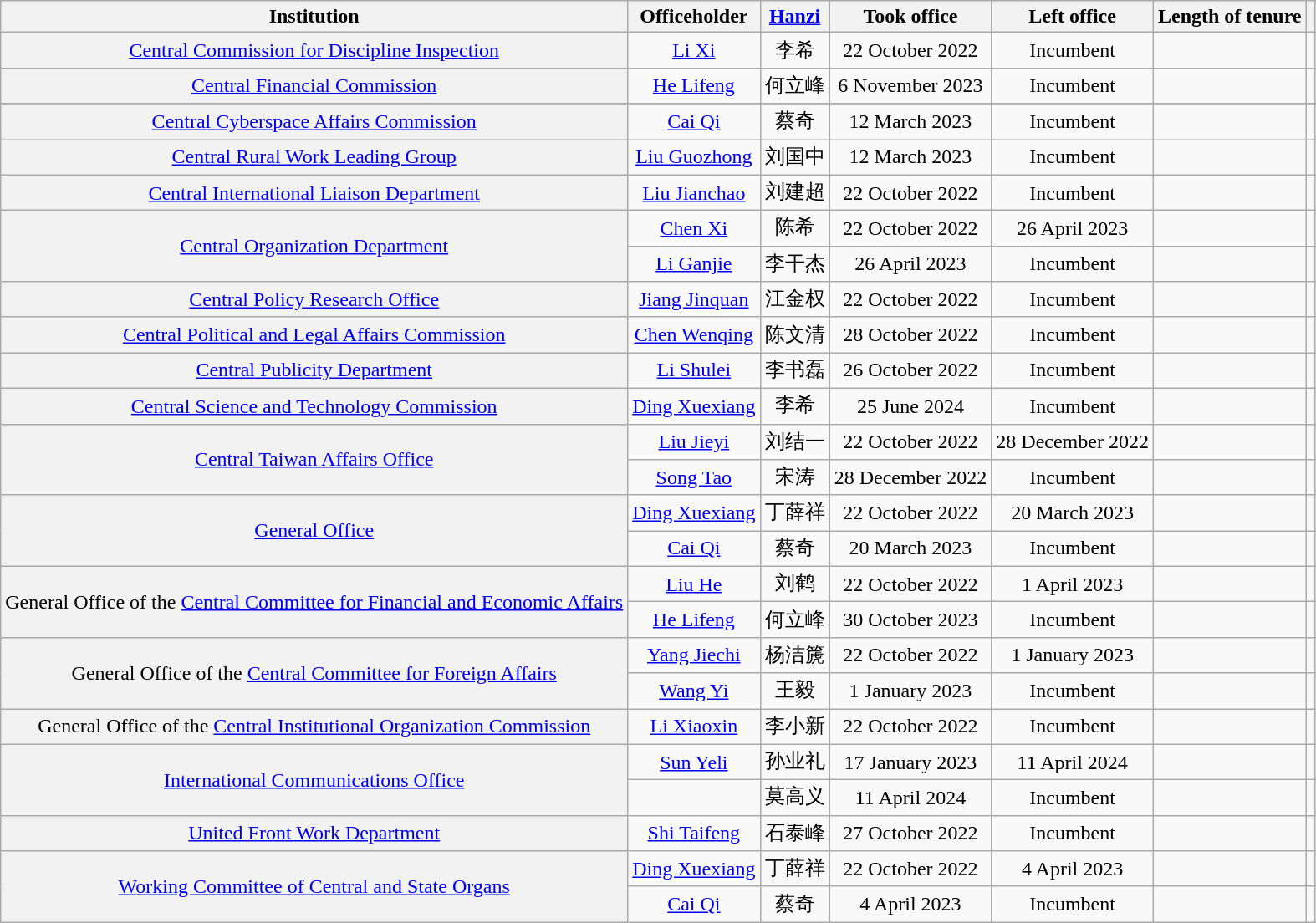<table class="wikitable sortable plainrowheaders" style=text-align:center>
<tr>
<th scope="col">Institution</th>
<th scope="col">Officeholder</th>
<th scope="col"><a href='#'>Hanzi</a></th>
<th scope="col">Took office</th>
<th scope="col">Left office</th>
<th scope="col">Length of tenure</th>
<th scope=col class="unsortable"></th>
</tr>
<tr>
<th scope="row" style="font-weight:normal;"><a href='#'>Central Commission for Discipline Inspection</a></th>
<td><a href='#'>Li Xi</a></td>
<td>李希</td>
<td>22 October 2022</td>
<td>Incumbent</td>
<td></td>
<td></td>
</tr>
<tr>
<th scope="row" style="font-weight:normal;"><a href='#'>Central Financial Commission</a></th>
<td><a href='#'>He Lifeng</a></td>
<td>何立峰</td>
<td>6 November 2023</td>
<td>Incumbent</td>
<td></td>
<td></td>
</tr>
<tr>
</tr>
<tr>
<th scope="row" style="font-weight:normal;"><a href='#'>Central Cyberspace Affairs Commission</a></th>
<td><a href='#'>Cai Qi</a></td>
<td>蔡奇</td>
<td>12 March 2023</td>
<td>Incumbent</td>
<td></td>
<td></td>
</tr>
<tr>
<th scope="row" style="font-weight:normal;"><a href='#'>Central Rural Work Leading Group</a></th>
<td><a href='#'>Liu Guozhong</a></td>
<td>刘国中</td>
<td>12 March 2023</td>
<td>Incumbent</td>
<td></td>
<td></td>
</tr>
<tr>
<th scope="row" style="font-weight:normal;"><a href='#'>Central International Liaison Department</a></th>
<td><a href='#'>Liu Jianchao</a></td>
<td>刘建超</td>
<td>22 October 2022</td>
<td>Incumbent</td>
<td></td>
<td></td>
</tr>
<tr>
<th scope="row" style="font-weight:normal;" rowspan="2"><a href='#'>Central Organization Department</a></th>
<td><a href='#'>Chen Xi</a></td>
<td>陈希</td>
<td>22 October 2022</td>
<td>26 April 2023</td>
<td></td>
<td></td>
</tr>
<tr>
<td><a href='#'>Li Ganjie</a></td>
<td>李干杰</td>
<td>26 April 2023</td>
<td>Incumbent</td>
<td></td>
<td></td>
</tr>
<tr>
<th scope="row" style="font-weight:normal;"><a href='#'>Central Policy Research Office</a></th>
<td><a href='#'>Jiang Jinquan</a></td>
<td>江金权</td>
<td>22 October 2022</td>
<td>Incumbent</td>
<td></td>
<td></td>
</tr>
<tr>
<th scope="row" style="font-weight:normal;"><a href='#'>Central Political and Legal Affairs Commission</a></th>
<td><a href='#'>Chen Wenqing</a></td>
<td>陈文清</td>
<td>28 October 2022</td>
<td>Incumbent</td>
<td></td>
<td></td>
</tr>
<tr>
<th scope="row" style="font-weight:normal;"><a href='#'>Central Publicity Department</a></th>
<td><a href='#'>Li Shulei</a></td>
<td>李书磊</td>
<td>26 October 2022</td>
<td>Incumbent</td>
<td></td>
<td></td>
</tr>
<tr>
<th scope="row" style="font-weight:normal;"><a href='#'>Central Science and Technology Commission</a></th>
<td><a href='#'>Ding Xuexiang</a></td>
<td>李希</td>
<td>25 June 2024</td>
<td>Incumbent</td>
<td></td>
<td></td>
</tr>
<tr>
<th scope="row" style="font-weight:normal;" rowspan="2"><a href='#'>Central Taiwan Affairs Office</a></th>
<td><a href='#'>Liu Jieyi</a></td>
<td>刘结一</td>
<td>22 October 2022</td>
<td>28 December 2022</td>
<td></td>
<td></td>
</tr>
<tr>
<td><a href='#'>Song Tao</a></td>
<td>宋涛</td>
<td>28 December 2022</td>
<td>Incumbent</td>
<td></td>
<td></td>
</tr>
<tr>
<th scope="row" style="font-weight:normal;" rowspan="2"><a href='#'>General Office</a></th>
<td><a href='#'>Ding Xuexiang</a></td>
<td>丁薛祥</td>
<td>22 October 2022</td>
<td>20 March 2023</td>
<td></td>
<td></td>
</tr>
<tr>
<td><a href='#'>Cai Qi</a></td>
<td>蔡奇</td>
<td>20 March 2023</td>
<td>Incumbent</td>
<td></td>
<td></td>
</tr>
<tr>
<th scope="row" style="font-weight:normal;" rowspan="2">General Office of the <a href='#'>Central Committee for Financial and Economic Affairs</a></th>
<td><a href='#'>Liu He</a></td>
<td>刘鹤</td>
<td>22 October 2022</td>
<td>1 April 2023</td>
<td></td>
<td></td>
</tr>
<tr>
<td><a href='#'>He Lifeng</a></td>
<td>何立峰</td>
<td>30 October 2023</td>
<td>Incumbent</td>
<td></td>
<td></td>
</tr>
<tr>
<th scope="row" style="font-weight:normal;" rowspan="2">General Office of the <a href='#'>Central Committee for Foreign Affairs</a></th>
<td><a href='#'>Yang Jiechi</a></td>
<td>杨洁篪</td>
<td>22 October 2022</td>
<td>1 January 2023</td>
<td></td>
<td></td>
</tr>
<tr>
<td><a href='#'>Wang Yi</a></td>
<td>王毅</td>
<td>1 January 2023</td>
<td>Incumbent</td>
<td></td>
<td></td>
</tr>
<tr>
<th scope="row" style="font-weight:normal;">General Office of the <a href='#'>Central Institutional Organization Commission</a></th>
<td><a href='#'>Li Xiaoxin</a></td>
<td>李小新</td>
<td>22 October 2022</td>
<td>Incumbent</td>
<td></td>
<td></td>
</tr>
<tr>
<th rowspan="2" scope="row" style="font-weight:normal;"><a href='#'>International Communications Office</a></th>
<td><a href='#'>Sun Yeli</a></td>
<td>孙业礼</td>
<td>17 January 2023</td>
<td>11 April 2024</td>
<td></td>
<td></td>
</tr>
<tr>
<td></td>
<td>莫高义</td>
<td>11 April 2024</td>
<td>Incumbent</td>
<td></td>
<td></td>
</tr>
<tr>
<th scope="row" style="font-weight:normal;"><a href='#'>United Front Work Department</a></th>
<td><a href='#'>Shi Taifeng</a></td>
<td>石泰峰</td>
<td>27 October 2022</td>
<td>Incumbent</td>
<td></td>
<td></td>
</tr>
<tr>
<th rowspan="2" scope="row" style="font-weight:normal;"><a href='#'>Working Committee of Central and State Organs</a></th>
<td><a href='#'>Ding Xuexiang</a></td>
<td>丁薛祥</td>
<td>22 October 2022</td>
<td>4 April 2023</td>
<td></td>
<td></td>
</tr>
<tr>
<td><a href='#'>Cai Qi</a></td>
<td>蔡奇</td>
<td>4 April 2023</td>
<td>Incumbent</td>
<td></td>
<td></td>
</tr>
</table>
